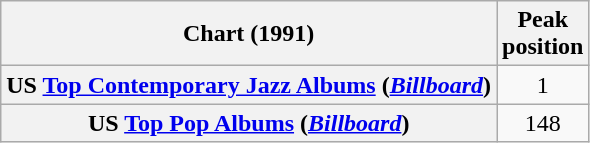<table class="wikitable plainrowheaders" style="text-align:center">
<tr>
<th scope="col">Chart (1991)</th>
<th scope="col">Peak<br>position</th>
</tr>
<tr>
<th scope="row">US <a href='#'>Top Contemporary Jazz Albums</a> (<em><a href='#'>Billboard</a></em>)</th>
<td>1</td>
</tr>
<tr>
<th scope="row">US <a href='#'>Top Pop Albums</a> (<em><a href='#'>Billboard</a></em>)</th>
<td>148</td>
</tr>
</table>
